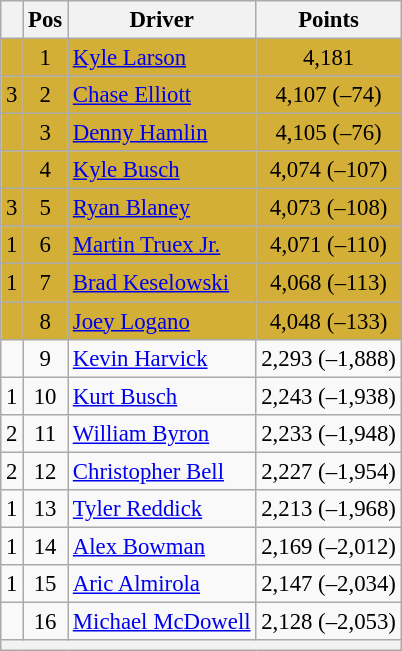<table class="wikitable" style="font-size: 95%">
<tr>
<th></th>
<th>Pos</th>
<th>Driver</th>
<th>Points</th>
</tr>
<tr style="background:#D4AF37;">
<td align="left"></td>
<td style="text-align:center;">1</td>
<td><a href='#'>Kyle Larson</a></td>
<td style="text-align:center;">4,181</td>
</tr>
<tr style="background:#D4AF37;">
<td align="left"> 3</td>
<td style="text-align:center;">2</td>
<td><a href='#'>Chase Elliott</a></td>
<td style="text-align:center;">4,107 (–74)</td>
</tr>
<tr style="background:#D4AF37;">
<td align="left"></td>
<td style="text-align:center;">3</td>
<td><a href='#'>Denny Hamlin</a></td>
<td style="text-align:center;">4,105 (–76)</td>
</tr>
<tr style="background:#D4AF37;">
<td align="left"></td>
<td style="text-align:center;">4</td>
<td><a href='#'>Kyle Busch</a></td>
<td style="text-align:center;">4,074 (–107)</td>
</tr>
<tr style="background:#D4AF37;">
<td align="left"> 3</td>
<td style="text-align:center;">5</td>
<td><a href='#'>Ryan Blaney</a></td>
<td style="text-align:center;">4,073 (–108)</td>
</tr>
<tr style="background:#D4AF37;">
<td align="left"> 1</td>
<td style="text-align:center;">6</td>
<td><a href='#'>Martin Truex Jr.</a></td>
<td style="text-align:center;">4,071 (–110)</td>
</tr>
<tr style="background:#D4AF37;">
<td align="left"> 1</td>
<td style="text-align:center;">7</td>
<td><a href='#'>Brad Keselowski</a></td>
<td style="text-align:center;">4,068 (–113)</td>
</tr>
<tr style="background:#D4AF37;">
<td align="left"></td>
<td style="text-align:center;">8</td>
<td><a href='#'>Joey Logano</a></td>
<td style="text-align:center;">4,048 (–133)</td>
</tr>
<tr>
<td align="left"></td>
<td style="text-align:center;">9</td>
<td><a href='#'>Kevin Harvick</a></td>
<td style="text-align:center;">2,293 (–1,888)</td>
</tr>
<tr>
<td align="left"> 1</td>
<td style="text-align:center;">10</td>
<td><a href='#'>Kurt Busch</a></td>
<td style="text-align:center;">2,243 (–1,938)</td>
</tr>
<tr>
<td align="left"> 2</td>
<td style="text-align:center;">11</td>
<td><a href='#'>William Byron</a></td>
<td style="text-align:center;">2,233 (–1,948)</td>
</tr>
<tr>
<td align="left"> 2</td>
<td style="text-align:center;">12</td>
<td><a href='#'>Christopher Bell</a></td>
<td style="text-align:center;">2,227 (–1,954)</td>
</tr>
<tr>
<td align="left"> 1</td>
<td style="text-align:center;">13</td>
<td><a href='#'>Tyler Reddick</a></td>
<td style="text-align:center;">2,213 (–1,968)</td>
</tr>
<tr>
<td align="left"> 1</td>
<td style="text-align:center;">14</td>
<td><a href='#'>Alex Bowman</a></td>
<td style="text-align:center;">2,169 (–2,012)</td>
</tr>
<tr>
<td align="left"> 1</td>
<td style="text-align:center;">15</td>
<td><a href='#'>Aric Almirola</a></td>
<td style="text-align:center;">2,147 (–2,034)</td>
</tr>
<tr>
<td align="left"></td>
<td style="text-align:center;">16</td>
<td><a href='#'>Michael McDowell</a></td>
<td style="text-align:center;">2,128 (–2,053)</td>
</tr>
<tr class="sortbottom">
<th colspan="9"></th>
</tr>
</table>
